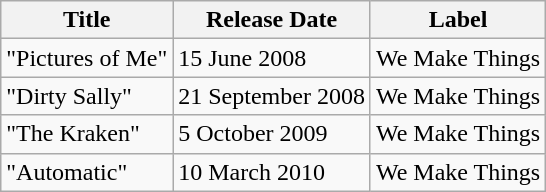<table class="wikitable">
<tr>
<th>Title</th>
<th>Release Date</th>
<th>Label</th>
</tr>
<tr>
<td>"Pictures of Me"</td>
<td>15 June 2008</td>
<td>We Make Things</td>
</tr>
<tr>
<td>"Dirty Sally"</td>
<td>21 September 2008</td>
<td>We Make Things</td>
</tr>
<tr>
<td>"The Kraken"</td>
<td>5 October 2009</td>
<td>We Make Things</td>
</tr>
<tr>
<td>"Automatic"</td>
<td>10 March 2010</td>
<td>We Make Things</td>
</tr>
</table>
